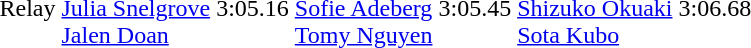<table>
<tr>
<td>Relay</td>
<td><br><a href='#'>Julia Snelgrove</a><br><a href='#'>Jalen Doan</a></td>
<td>3:05.16</td>
<td><br><a href='#'>Sofie Adeberg</a><br><a href='#'>Tomy Nguyen</a></td>
<td>3:05.45</td>
<td><br><a href='#'>Shizuko Okuaki</a><br><a href='#'>Sota Kubo</a></td>
<td>3:06.68</td>
</tr>
</table>
